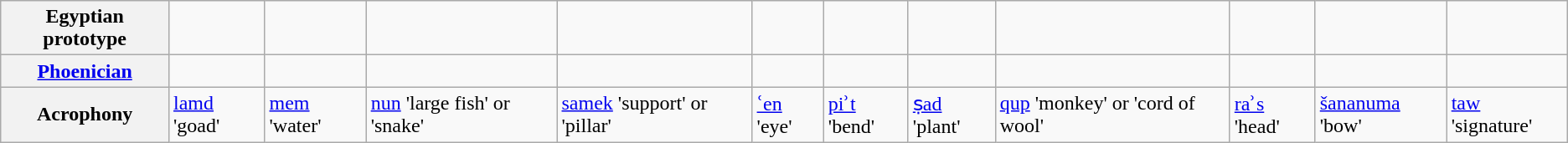<table class=wikitable>
<tr>
<th scope="row">Egyptian prototype</th>
<td></td>
<td></td>
<td></td>
<td></td>
<td></td>
<td></td>
<td></td>
<td></td>
<td></td>
<td></td>
<td></td>
</tr>
<tr>
<th scope="row"><a href='#'>Phoenician</a></th>
<td></td>
<td></td>
<td></td>
<td></td>
<td></td>
<td></td>
<td></td>
<td></td>
<td></td>
<td></td>
<td></td>
</tr>
<tr>
<th scope="row">Acrophony</th>
<td><a href='#'>lamd</a> 'goad'</td>
<td><a href='#'>mem</a> 'water'</td>
<td><a href='#'>nun</a> 'large fish' or 'snake'</td>
<td><a href='#'>samek</a> 'support' or 'pillar'</td>
<td><a href='#'>ʿen</a> 'eye'</td>
<td><a href='#'>piʾt</a> 'bend'</td>
<td><a href='#'>ṣad</a> 'plant'</td>
<td><a href='#'>qup</a> 'monkey' or 'cord of wool'</td>
<td><a href='#'>raʾs</a> 'head'</td>
<td><a href='#'>šananuma</a> 'bow'</td>
<td><a href='#'>taw</a> 'signature'</td>
</tr>
</table>
